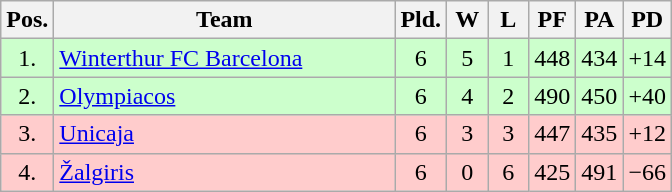<table class="wikitable" style="text-align:center">
<tr>
<th width=15>Pos.</th>
<th width=220>Team</th>
<th width=20>Pld.</th>
<th width=20>W</th>
<th width=20>L</th>
<th width=20>PF</th>
<th width=20>PA</th>
<th width=20>PD</th>
</tr>
<tr style="background: #ccffcc;">
<td>1.</td>
<td align=left> <a href='#'>Winterthur FC Barcelona</a></td>
<td>6</td>
<td>5</td>
<td>1</td>
<td>448</td>
<td>434</td>
<td>+14</td>
</tr>
<tr style="background: #ccffcc;">
<td>2.</td>
<td align=left> <a href='#'>Olympiacos</a></td>
<td>6</td>
<td>4</td>
<td>2</td>
<td>490</td>
<td>450</td>
<td>+40</td>
</tr>
<tr style="background: #ffcccc;">
<td>3.</td>
<td align=left> <a href='#'>Unicaja</a></td>
<td>6</td>
<td>3</td>
<td>3</td>
<td>447</td>
<td>435</td>
<td>+12</td>
</tr>
<tr style="background: #ffcccc;">
<td>4.</td>
<td align=left> <a href='#'>Žalgiris</a></td>
<td>6</td>
<td>0</td>
<td>6</td>
<td>425</td>
<td>491</td>
<td>−66</td>
</tr>
</table>
